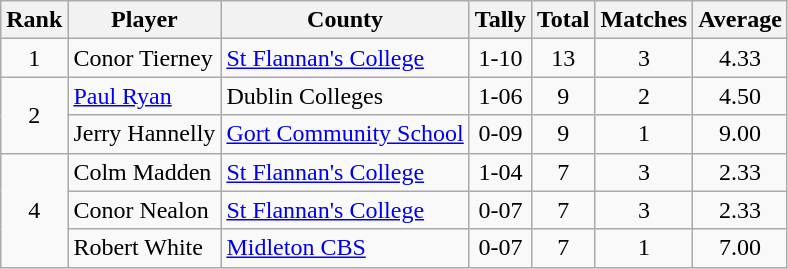<table class="wikitable">
<tr>
<th>Rank</th>
<th>Player</th>
<th>County</th>
<th>Tally</th>
<th>Total</th>
<th>Matches</th>
<th>Average</th>
</tr>
<tr>
<td rowspan=1 align=center>1</td>
<td>Conor Tierney</td>
<td><a href='#'>St Flannan's College</a></td>
<td align=center>1-10</td>
<td align=center>13</td>
<td align=center>3</td>
<td align=center>4.33</td>
</tr>
<tr>
<td rowspan=2 align=center>2</td>
<td><a href='#'>Paul Ryan</a></td>
<td>Dublin Colleges</td>
<td align=center>1-06</td>
<td align=center>9</td>
<td align=center>2</td>
<td align=center>4.50</td>
</tr>
<tr>
<td>Jerry Hannelly</td>
<td><a href='#'>Gort Community School</a></td>
<td align=center>0-09</td>
<td align=center>9</td>
<td align=center>1</td>
<td align=center>9.00</td>
</tr>
<tr>
<td rowspan=3 align=center>4</td>
<td>Colm Madden</td>
<td><a href='#'>St Flannan's College</a></td>
<td align=center>1-04</td>
<td align=center>7</td>
<td align=center>3</td>
<td align=center>2.33</td>
</tr>
<tr>
<td>Conor Nealon</td>
<td><a href='#'>St Flannan's College</a></td>
<td align=center>0-07</td>
<td align=center>7</td>
<td align=center>3</td>
<td align=center>2.33</td>
</tr>
<tr>
<td>Robert White</td>
<td><a href='#'>Midleton CBS</a></td>
<td align=center>0-07</td>
<td align=center>7</td>
<td align=center>1</td>
<td align=center>7.00</td>
</tr>
</table>
